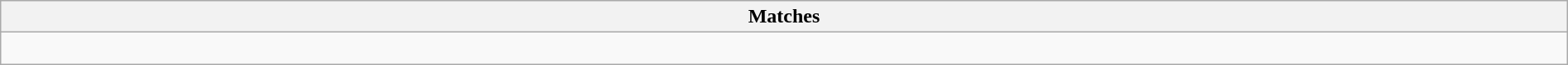<table class="wikitable collapsible collapsed" style="width:100%;">
<tr>
<th>Matches</th>
</tr>
<tr>
<td><br></td>
</tr>
</table>
